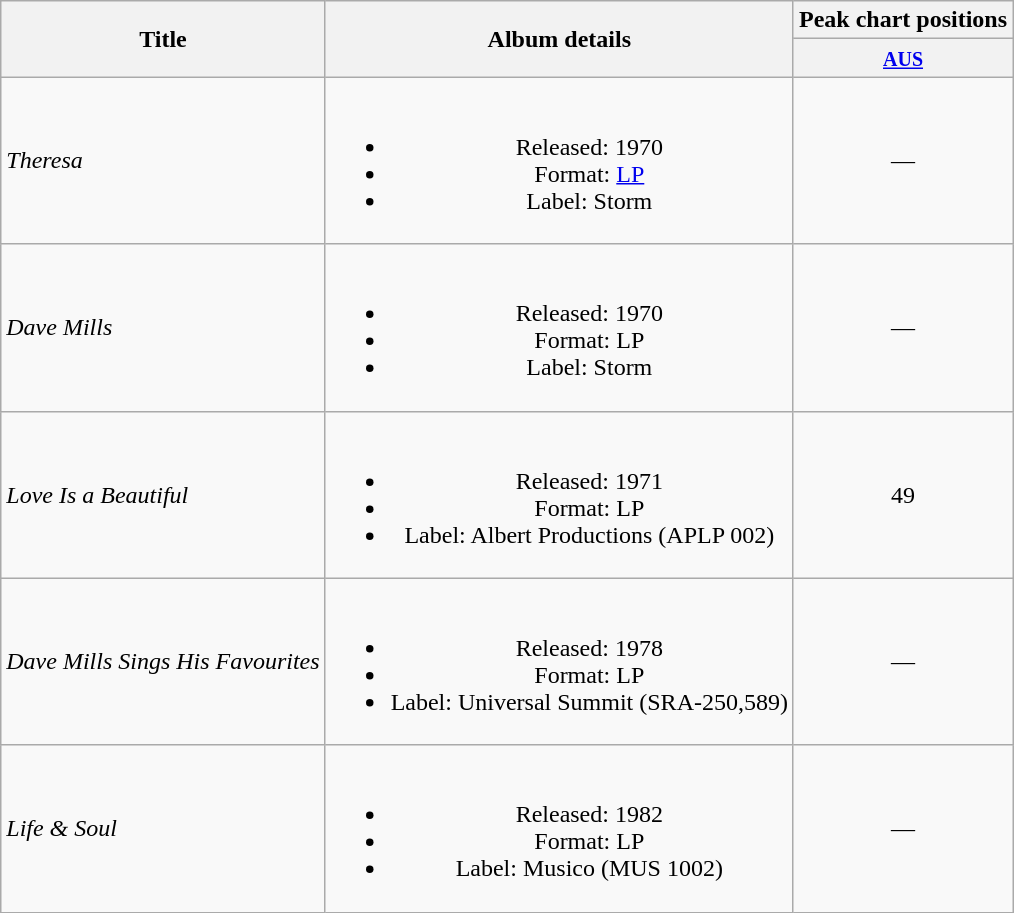<table class="wikitable" style="text-align:center">
<tr>
<th rowspan="2">Title</th>
<th rowspan="2">Album details</th>
<th>Peak chart positions</th>
</tr>
<tr>
<th><small><a href='#'>AUS</a></small><br></th>
</tr>
<tr>
<td align="left"><em>Theresa</em></td>
<td><br><ul><li>Released: 1970</li><li>Format: <a href='#'>LP</a></li><li>Label: Storm</li></ul></td>
<td align="center">—</td>
</tr>
<tr>
<td align="left"><em>Dave Mills</em></td>
<td><br><ul><li>Released: 1970</li><li>Format: LP</li><li>Label: Storm</li></ul></td>
<td align="center">—</td>
</tr>
<tr>
<td align="left"><em>Love Is a Beautiful</em></td>
<td><br><ul><li>Released: 1971</li><li>Format: LP</li><li>Label: Albert Productions (APLP 002)</li></ul></td>
<td align="center">49</td>
</tr>
<tr>
<td align="left"><em>Dave Mills Sings His Favourites</em></td>
<td><br><ul><li>Released: 1978</li><li>Format: LP</li><li>Label: Universal Summit (SRA-250,589)</li></ul></td>
<td align="center">—</td>
</tr>
<tr>
<td align="left"><em>Life & Soul</em></td>
<td><br><ul><li>Released: 1982</li><li>Format: LP</li><li>Label: Musico (MUS 1002)</li></ul></td>
<td align="center">—</td>
</tr>
</table>
